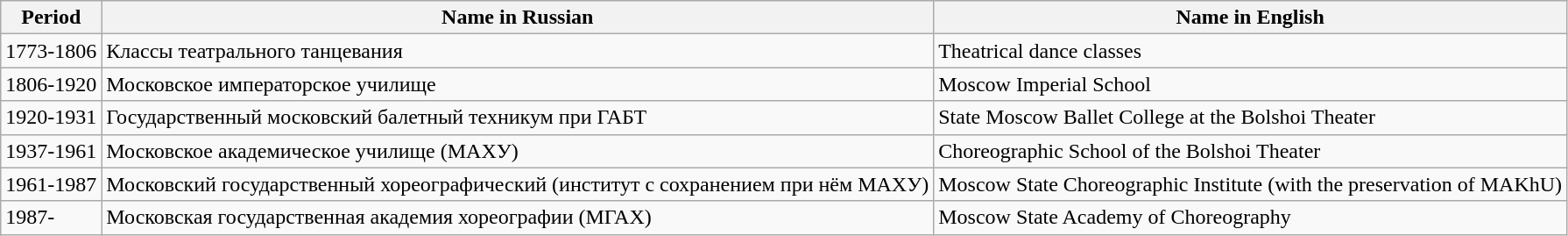<table class="wikitable">
<tr>
<th>Period</th>
<th>Name in Russian</th>
<th>Name in English</th>
</tr>
<tr>
<td>1773-1806</td>
<td>Классы театрального танцевания</td>
<td>Theatrical dance classes</td>
</tr>
<tr>
<td>1806-1920</td>
<td>Московское императорское училище</td>
<td>Moscow Imperial School</td>
</tr>
<tr>
<td>1920-1931</td>
<td>Государственный московский балетный техникум при ГАБТ</td>
<td>State Moscow Ballet College at the Bolshoi Theater</td>
</tr>
<tr>
<td>1937-1961</td>
<td>Московское академическое училище (МАХУ)</td>
<td>Choreographic School of the Bolshoi Theater</td>
</tr>
<tr>
<td>1961-1987</td>
<td>Московский государственный хореографический (институт с сохранением при нём МАХУ)</td>
<td>Moscow State Choreographic Institute (with the preservation of MAKhU)</td>
</tr>
<tr>
<td>1987-</td>
<td>Московская государственная академия хореографии (МГАХ)</td>
<td>Moscow State Academy of Choreography</td>
</tr>
</table>
